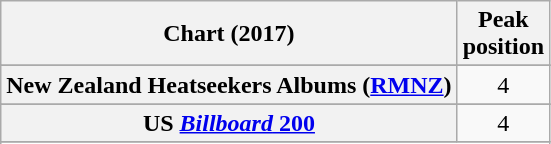<table class="wikitable sortable plainrowheaders" style="text-align:center">
<tr>
<th scope="col">Chart (2017)</th>
<th scope="col">Peak<br> position</th>
</tr>
<tr>
</tr>
<tr>
</tr>
<tr>
</tr>
<tr>
</tr>
<tr>
<th scope="row">New Zealand Heatseekers Albums (<a href='#'>RMNZ</a>)</th>
<td>4</td>
</tr>
<tr>
</tr>
<tr>
</tr>
<tr>
</tr>
<tr>
</tr>
<tr>
<th scope="row">US <a href='#'><em>Billboard</em> 200</a></th>
<td>4</td>
</tr>
<tr>
</tr>
<tr>
</tr>
</table>
